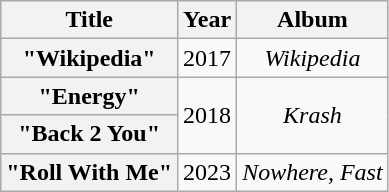<table class="wikitable plainrowheaders" style="text-align:center;">
<tr>
<th scope="col">Title</th>
<th scope="col">Year</th>
<th scope="col">Album</th>
</tr>
<tr>
<th scope="row">"Wikipedia"</th>
<td>2017</td>
<td><em>Wikipedia</em></td>
</tr>
<tr>
<th scope="row">"Energy"</th>
<td rowspan="2">2018</td>
<td rowspan="2"><em>Krash</em></td>
</tr>
<tr>
<th scope="row">"Back 2 You"</th>
</tr>
<tr>
<th scope="row">"Roll With Me"</th>
<td>2023</td>
<td><em>Nowhere, Fast</em></td>
</tr>
</table>
